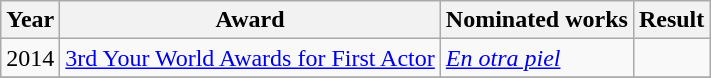<table class="wikitable plainrowheaders">
<tr>
<th scope="col">Year</th>
<th scope="col">Award</th>
<th scope="col">Nominated works</th>
<th scope="col">Result</th>
</tr>
<tr>
<td rowspan="1">2014</td>
<td rowspan="1"><a href='#'>3rd Your World Awards for First Actor</a></td>
<td><em><a href='#'>En otra piel</a></em></td>
<td></td>
</tr>
<tr>
</tr>
</table>
